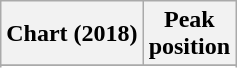<table class="wikitable sortable plainrowheaders" style="text-align:center">
<tr>
<th scope="col">Chart (2018)</th>
<th scope="col">Peak<br>position</th>
</tr>
<tr>
</tr>
<tr>
</tr>
<tr>
</tr>
</table>
